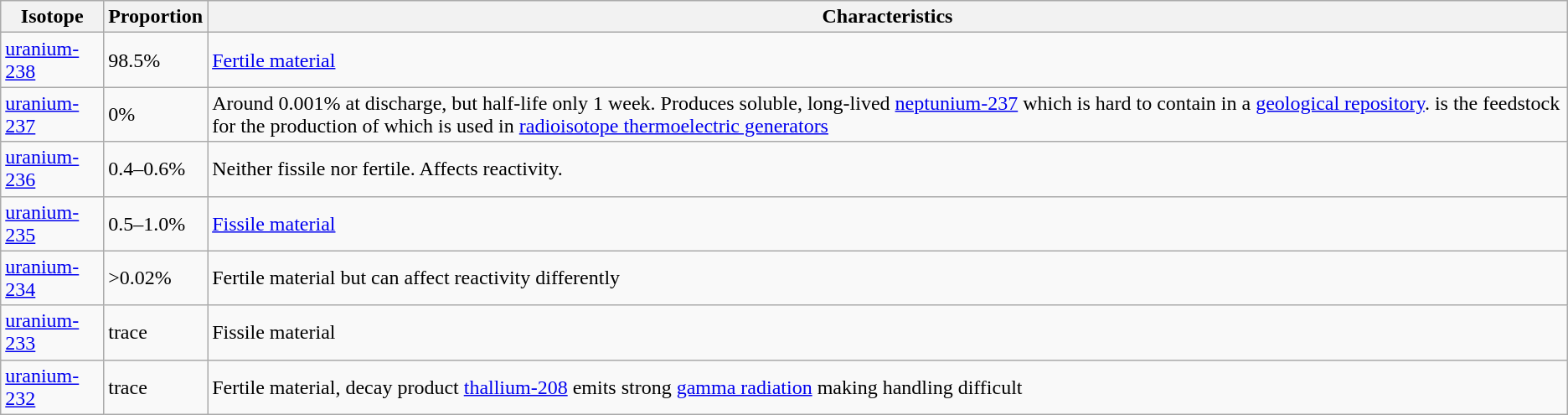<table class="wikitable sortable">
<tr>
<th>Isotope</th>
<th>Proportion</th>
<th>Characteristics</th>
</tr>
<tr>
<td><a href='#'>uranium-238</a></td>
<td>98.5%</td>
<td><a href='#'>Fertile material</a></td>
</tr>
<tr>
<td><a href='#'>uranium-237</a></td>
<td>0%</td>
<td>Around 0.001% at discharge, but half-life only 1 week. Produces soluble, long-lived <a href='#'>neptunium-237</a> which is hard to contain in a <a href='#'>geological repository</a>.  is the feedstock for the production of  which is used in <a href='#'>radioisotope thermoelectric generators</a></td>
</tr>
<tr>
<td><a href='#'>uranium-236</a></td>
<td>0.4–0.6%</td>
<td>Neither fissile nor fertile. Affects reactivity.</td>
</tr>
<tr>
<td><a href='#'>uranium-235</a></td>
<td>0.5–1.0%</td>
<td><a href='#'>Fissile material</a></td>
</tr>
<tr>
<td><a href='#'>uranium-234</a></td>
<td>>0.02%</td>
<td>Fertile material but can affect reactivity differently</td>
</tr>
<tr>
<td><a href='#'>uranium-233</a></td>
<td>trace</td>
<td>Fissile material</td>
</tr>
<tr>
<td><a href='#'>uranium-232</a></td>
<td>trace</td>
<td>Fertile material, decay product <a href='#'>thallium-208</a> emits strong <a href='#'>gamma radiation</a> making handling difficult</td>
</tr>
</table>
